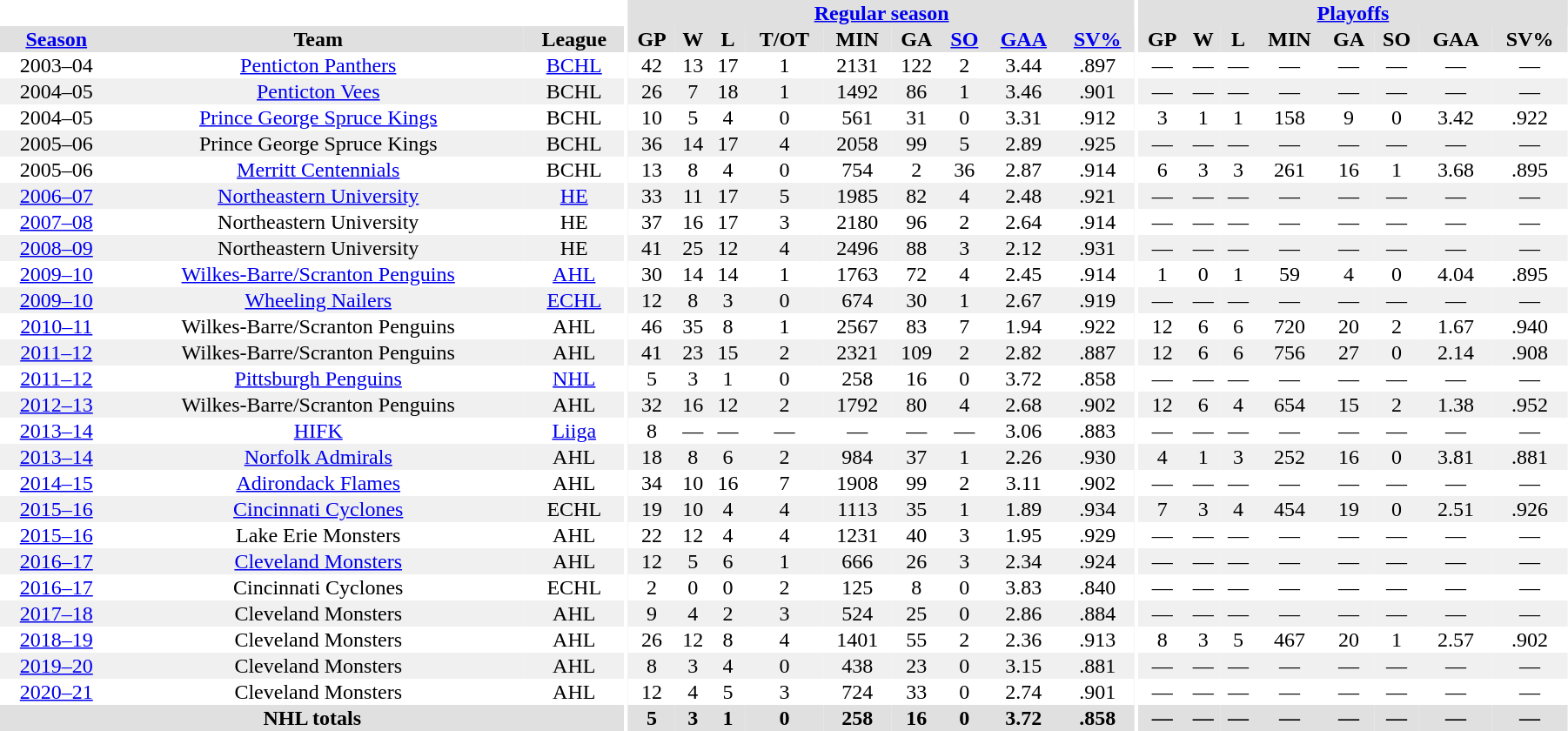<table border="0" cellpadding="1" cellspacing="0" ID="Table3" style="text-align:center; width:95%">
<tr bgcolor="#e0e0e0">
<th colspan="3" bgcolor="#ffffff"></th>
<th rowspan="99" bgcolor="#ffffff"></th>
<th colspan="9" bgcolor="#e0e0e0"><a href='#'>Regular season</a></th>
<th rowspan="99" bgcolor="#ffffff"></th>
<th colspan="8" bgcolor="#e0e0e0"><a href='#'>Playoffs</a></th>
</tr>
<tr bgcolor="#e0e0e0">
<th><a href='#'>Season</a></th>
<th>Team</th>
<th>League</th>
<th>GP</th>
<th>W</th>
<th>L</th>
<th>T/OT</th>
<th>MIN</th>
<th>GA</th>
<th><a href='#'>SO</a></th>
<th><a href='#'>GAA</a></th>
<th><a href='#'>SV%</a></th>
<th>GP</th>
<th>W</th>
<th>L</th>
<th>MIN</th>
<th>GA</th>
<th>SO</th>
<th>GAA</th>
<th>SV%</th>
</tr>
<tr ALIGN="centre">
<td>2003–04</td>
<td><a href='#'>Penticton Panthers</a></td>
<td><a href='#'>BCHL</a></td>
<td>42</td>
<td>13</td>
<td>17</td>
<td>1</td>
<td>2131</td>
<td>122</td>
<td>2</td>
<td>3.44</td>
<td>.897</td>
<td>—</td>
<td>—</td>
<td>—</td>
<td>—</td>
<td>—</td>
<td>—</td>
<td>—</td>
<td>—</td>
</tr>
<tr ALIGN="centre" bgcolor="#f0f0f0">
<td>2004–05</td>
<td><a href='#'>Penticton Vees</a></td>
<td>BCHL</td>
<td>26</td>
<td>7</td>
<td>18</td>
<td>1</td>
<td>1492</td>
<td>86</td>
<td>1</td>
<td>3.46</td>
<td>.901</td>
<td>—</td>
<td>—</td>
<td>—</td>
<td>—</td>
<td>—</td>
<td>—</td>
<td>—</td>
<td>—</td>
</tr>
<tr ALIGN="centre">
<td>2004–05</td>
<td><a href='#'>Prince George Spruce Kings</a></td>
<td>BCHL</td>
<td>10</td>
<td>5</td>
<td>4</td>
<td>0</td>
<td>561</td>
<td>31</td>
<td>0</td>
<td>3.31</td>
<td>.912</td>
<td>3</td>
<td>1</td>
<td>1</td>
<td>158</td>
<td>9</td>
<td>0</td>
<td>3.42</td>
<td>.922</td>
</tr>
<tr ALIGN="centre" bgcolor="#f0f0f0">
<td>2005–06</td>
<td>Prince George Spruce Kings</td>
<td>BCHL</td>
<td>36</td>
<td>14</td>
<td>17</td>
<td>4</td>
<td>2058</td>
<td>99</td>
<td>5</td>
<td>2.89</td>
<td>.925</td>
<td>—</td>
<td>—</td>
<td>—</td>
<td>—</td>
<td>—</td>
<td>—</td>
<td>—</td>
<td>—</td>
</tr>
<tr ALIGN="centre">
<td>2005–06</td>
<td><a href='#'>Merritt Centennials</a></td>
<td>BCHL</td>
<td>13</td>
<td>8</td>
<td>4</td>
<td>0</td>
<td>754</td>
<td>2</td>
<td>36</td>
<td>2.87</td>
<td>.914</td>
<td>6</td>
<td>3</td>
<td>3</td>
<td>261</td>
<td>16</td>
<td>1</td>
<td>3.68</td>
<td>.895</td>
</tr>
<tr ALIGN="centre" bgcolor="#f0f0f0">
<td><a href='#'>2006–07</a></td>
<td><a href='#'>Northeastern University</a></td>
<td><a href='#'>HE</a></td>
<td>33</td>
<td>11</td>
<td>17</td>
<td>5</td>
<td>1985</td>
<td>82</td>
<td>4</td>
<td>2.48</td>
<td>.921</td>
<td>—</td>
<td>—</td>
<td>—</td>
<td>—</td>
<td>—</td>
<td>—</td>
<td>—</td>
<td>—</td>
</tr>
<tr ALIGN="centre">
<td><a href='#'>2007–08</a></td>
<td>Northeastern University</td>
<td>HE</td>
<td>37</td>
<td>16</td>
<td>17</td>
<td>3</td>
<td>2180</td>
<td>96</td>
<td>2</td>
<td>2.64</td>
<td>.914</td>
<td>—</td>
<td>—</td>
<td>—</td>
<td>—</td>
<td>—</td>
<td>—</td>
<td>—</td>
<td>—</td>
</tr>
<tr ALIGN="centre" bgcolor="#f0f0f0">
<td><a href='#'>2008–09</a></td>
<td>Northeastern University</td>
<td>HE</td>
<td>41</td>
<td>25</td>
<td>12</td>
<td>4</td>
<td>2496</td>
<td>88</td>
<td>3</td>
<td>2.12</td>
<td>.931</td>
<td>—</td>
<td>—</td>
<td>—</td>
<td>—</td>
<td>—</td>
<td>—</td>
<td>—</td>
<td>—</td>
</tr>
<tr ALIGN="centre">
<td><a href='#'>2009–10</a></td>
<td><a href='#'>Wilkes-Barre/Scranton Penguins</a></td>
<td><a href='#'>AHL</a></td>
<td>30</td>
<td>14</td>
<td>14</td>
<td>1</td>
<td>1763</td>
<td>72</td>
<td>4</td>
<td>2.45</td>
<td>.914</td>
<td>1</td>
<td>0</td>
<td>1</td>
<td>59</td>
<td>4</td>
<td>0</td>
<td>4.04</td>
<td>.895</td>
</tr>
<tr ALIGN="centre" bgcolor="#f0f0f0">
<td><a href='#'>2009–10</a></td>
<td><a href='#'>Wheeling Nailers</a></td>
<td><a href='#'>ECHL</a></td>
<td>12</td>
<td>8</td>
<td>3</td>
<td>0</td>
<td>674</td>
<td>30</td>
<td>1</td>
<td>2.67</td>
<td>.919</td>
<td>—</td>
<td>—</td>
<td>—</td>
<td>—</td>
<td>—</td>
<td>—</td>
<td>—</td>
<td>—</td>
</tr>
<tr ALIGN="centre">
<td><a href='#'>2010–11</a></td>
<td>Wilkes-Barre/Scranton Penguins</td>
<td>AHL</td>
<td>46</td>
<td>35</td>
<td>8</td>
<td>1</td>
<td>2567</td>
<td>83</td>
<td>7</td>
<td>1.94</td>
<td>.922</td>
<td>12</td>
<td>6</td>
<td>6</td>
<td>720</td>
<td>20</td>
<td>2</td>
<td>1.67</td>
<td>.940</td>
</tr>
<tr ALIGN="centre" bgcolor="#f0f0f0">
<td><a href='#'>2011–12</a></td>
<td>Wilkes-Barre/Scranton Penguins</td>
<td>AHL</td>
<td>41</td>
<td>23</td>
<td>15</td>
<td>2</td>
<td>2321</td>
<td>109</td>
<td>2</td>
<td>2.82</td>
<td>.887</td>
<td>12</td>
<td>6</td>
<td>6</td>
<td>756</td>
<td>27</td>
<td>0</td>
<td>2.14</td>
<td>.908</td>
</tr>
<tr ALIGN="centre">
<td><a href='#'>2011–12</a></td>
<td><a href='#'>Pittsburgh Penguins</a></td>
<td><a href='#'>NHL</a></td>
<td>5</td>
<td>3</td>
<td>1</td>
<td>0</td>
<td>258</td>
<td>16</td>
<td>0</td>
<td>3.72</td>
<td>.858</td>
<td>—</td>
<td>—</td>
<td>—</td>
<td>—</td>
<td>—</td>
<td>—</td>
<td>—</td>
<td>—</td>
</tr>
<tr ALIGN="centre"  bgcolor="#f0f0f0">
<td><a href='#'>2012–13</a></td>
<td>Wilkes-Barre/Scranton Penguins</td>
<td>AHL</td>
<td>32</td>
<td>16</td>
<td>12</td>
<td>2</td>
<td>1792</td>
<td>80</td>
<td>4</td>
<td>2.68</td>
<td>.902</td>
<td>12</td>
<td>6</td>
<td>4</td>
<td>654</td>
<td>15</td>
<td>2</td>
<td>1.38</td>
<td>.952</td>
</tr>
<tr ALIGN="centre">
<td><a href='#'>2013–14</a></td>
<td><a href='#'>HIFK</a></td>
<td><a href='#'>Liiga</a></td>
<td>8</td>
<td>—</td>
<td>—</td>
<td>—</td>
<td>—</td>
<td>—</td>
<td>—</td>
<td>3.06</td>
<td>.883</td>
<td>—</td>
<td>—</td>
<td>—</td>
<td>—</td>
<td>—</td>
<td>—</td>
<td>—</td>
<td>—</td>
</tr>
<tr ALIGN="centre"  bgcolor="#f0f0f0">
<td><a href='#'>2013–14</a></td>
<td><a href='#'>Norfolk Admirals</a></td>
<td>AHL</td>
<td>18</td>
<td>8</td>
<td>6</td>
<td>2</td>
<td>984</td>
<td>37</td>
<td>1</td>
<td>2.26</td>
<td>.930</td>
<td>4</td>
<td>1</td>
<td>3</td>
<td>252</td>
<td>16</td>
<td>0</td>
<td>3.81</td>
<td>.881</td>
</tr>
<tr ALIGN="centre">
<td><a href='#'>2014–15</a></td>
<td><a href='#'>Adirondack Flames</a></td>
<td>AHL</td>
<td>34</td>
<td>10</td>
<td>16</td>
<td>7</td>
<td>1908</td>
<td>99</td>
<td>2</td>
<td>3.11</td>
<td>.902</td>
<td>—</td>
<td>—</td>
<td>—</td>
<td>—</td>
<td>—</td>
<td>—</td>
<td>—</td>
<td>—</td>
</tr>
<tr ALIGN="centre"  bgcolor="#f0f0f0">
<td><a href='#'>2015–16</a></td>
<td><a href='#'>Cincinnati Cyclones</a></td>
<td>ECHL</td>
<td>19</td>
<td>10</td>
<td>4</td>
<td>4</td>
<td>1113</td>
<td>35</td>
<td>1</td>
<td>1.89</td>
<td>.934</td>
<td>7</td>
<td>3</td>
<td>4</td>
<td>454</td>
<td>19</td>
<td>0</td>
<td>2.51</td>
<td>.926</td>
</tr>
<tr ALIGN="centre">
<td><a href='#'>2015–16</a></td>
<td>Lake Erie Monsters</td>
<td>AHL</td>
<td>22</td>
<td>12</td>
<td>4</td>
<td>4</td>
<td>1231</td>
<td>40</td>
<td>3</td>
<td>1.95</td>
<td>.929</td>
<td>—</td>
<td>—</td>
<td>—</td>
<td>—</td>
<td>—</td>
<td>—</td>
<td>—</td>
<td>—</td>
</tr>
<tr ALIGN="centre" bgcolor="#f0f0f0">
<td><a href='#'>2016–17</a></td>
<td><a href='#'>Cleveland Monsters</a></td>
<td>AHL</td>
<td>12</td>
<td>5</td>
<td>6</td>
<td>1</td>
<td>666</td>
<td>26</td>
<td>3</td>
<td>2.34</td>
<td>.924</td>
<td>—</td>
<td>—</td>
<td>—</td>
<td>—</td>
<td>—</td>
<td>—</td>
<td>—</td>
<td>—</td>
</tr>
<tr ALIGN="centre">
<td><a href='#'>2016–17</a></td>
<td>Cincinnati Cyclones</td>
<td>ECHL</td>
<td>2</td>
<td>0</td>
<td>0</td>
<td>2</td>
<td>125</td>
<td>8</td>
<td>0</td>
<td>3.83</td>
<td>.840</td>
<td>—</td>
<td>—</td>
<td>—</td>
<td>—</td>
<td>—</td>
<td>—</td>
<td>—</td>
<td>—</td>
</tr>
<tr ALIGN="centre" bgcolor="#f0f0f0">
<td><a href='#'>2017–18</a></td>
<td>Cleveland Monsters</td>
<td>AHL</td>
<td>9</td>
<td>4</td>
<td>2</td>
<td>3</td>
<td>524</td>
<td>25</td>
<td>0</td>
<td>2.86</td>
<td>.884</td>
<td>—</td>
<td>—</td>
<td>—</td>
<td>—</td>
<td>—</td>
<td>—</td>
<td>—</td>
<td>—</td>
</tr>
<tr ALIGN="centre">
<td><a href='#'>2018–19</a></td>
<td>Cleveland Monsters</td>
<td>AHL</td>
<td>26</td>
<td>12</td>
<td>8</td>
<td>4</td>
<td>1401</td>
<td>55</td>
<td>2</td>
<td>2.36</td>
<td>.913</td>
<td>8</td>
<td>3</td>
<td>5</td>
<td>467</td>
<td>20</td>
<td>1</td>
<td>2.57</td>
<td>.902</td>
</tr>
<tr ALIGN="centre" bgcolor="#f0f0f0">
<td><a href='#'>2019–20</a></td>
<td>Cleveland Monsters</td>
<td>AHL</td>
<td>8</td>
<td>3</td>
<td>4</td>
<td>0</td>
<td>438</td>
<td>23</td>
<td>0</td>
<td>3.15</td>
<td>.881</td>
<td>—</td>
<td>—</td>
<td>—</td>
<td>—</td>
<td>—</td>
<td>—</td>
<td>—</td>
<td>—</td>
</tr>
<tr ALIGN="centre">
<td><a href='#'>2020–21</a></td>
<td>Cleveland Monsters</td>
<td>AHL</td>
<td>12</td>
<td>4</td>
<td>5</td>
<td>3</td>
<td>724</td>
<td>33</td>
<td>0</td>
<td>2.74</td>
<td>.901</td>
<td>—</td>
<td>—</td>
<td>—</td>
<td>—</td>
<td>—</td>
<td>—</td>
<td>—</td>
<td>—</td>
</tr>
<tr ALIGN="centre" bgcolor="#e0e0e0">
<th colspan="3">NHL totals</th>
<th>5</th>
<th>3</th>
<th>1</th>
<th>0</th>
<th>258</th>
<th>16</th>
<th>0</th>
<th>3.72</th>
<th>.858</th>
<th>—</th>
<th>—</th>
<th>—</th>
<th>—</th>
<th>—</th>
<th>—</th>
<th>—</th>
<th>—</th>
</tr>
</table>
